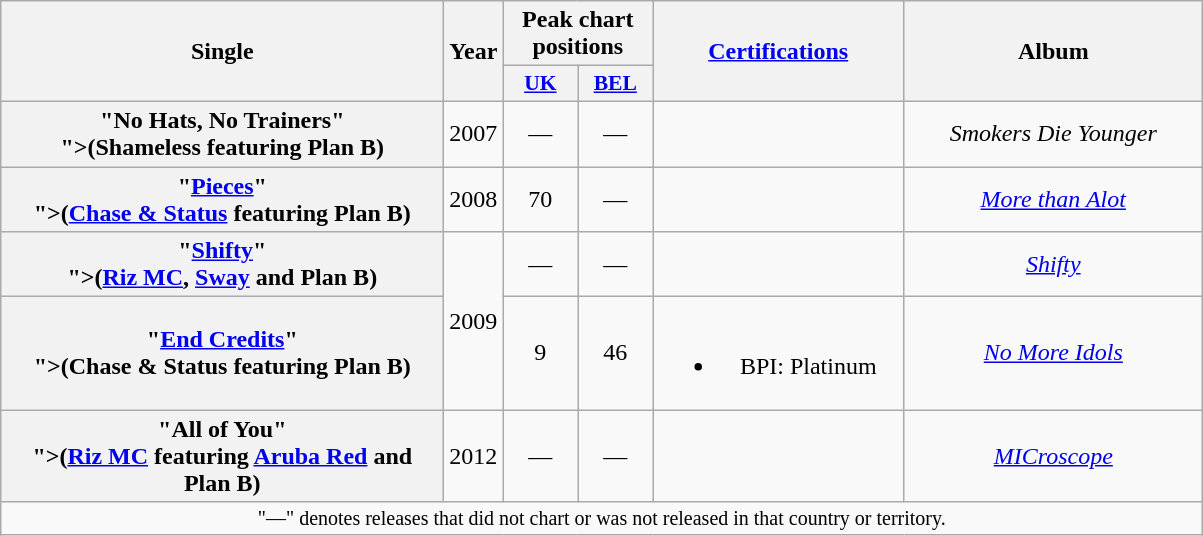<table class="wikitable plainrowheaders" style="text-align:center;" border="1">
<tr>
<th scope="col" rowspan="2" style="width:18em;">Single</th>
<th scope="col" rowspan="2">Year</th>
<th scope="col" colspan="2">Peak chart<br>positions</th>
<th scope="col" rowspan="2" style="width:10em;"><a href='#'>Certifications</a><br></th>
<th scope="col" rowspan="2" style="width:12em;">Album</th>
</tr>
<tr>
<th scope="col" style="width:3em;font-size:90%;"><a href='#'>UK</a><br></th>
<th scope="col" style="width:3em;font-size:90%;"><a href='#'>BEL</a><br></th>
</tr>
<tr>
<th scope="row">"No Hats, No Trainers"<br><span>">(Shameless featuring Plan B)</span></th>
<td>2007</td>
<td>—</td>
<td>—</td>
<td></td>
<td><em>Smokers Die Younger</em></td>
</tr>
<tr>
<th scope="row">"<a href='#'>Pieces</a>"<br><span>">(<a href='#'>Chase & Status</a> featuring Plan B)</span></th>
<td>2008</td>
<td>70</td>
<td>—</td>
<td></td>
<td><em><a href='#'>More than Alot</a></em></td>
</tr>
<tr>
<th scope="row">"<a href='#'>Shifty</a>"<br><span>">(<a href='#'>Riz MC</a>, <a href='#'>Sway</a> and Plan B)</span></th>
<td rowspan="2">2009</td>
<td>—</td>
<td>—</td>
<td></td>
<td><em><a href='#'>Shifty</a></em></td>
</tr>
<tr>
<th scope="row">"<a href='#'>End Credits</a>"<br><span>">(Chase & Status featuring Plan B)</span></th>
<td>9</td>
<td>46</td>
<td><br><ul><li>BPI: Platinum</li></ul></td>
<td><em><a href='#'>No More Idols</a></em></td>
</tr>
<tr>
<th scope="row">"All of You"<br><span>">(<a href='#'>Riz MC</a> featuring <a href='#'>Aruba Red</a> and Plan B)</span></th>
<td>2012</td>
<td>—</td>
<td>—</td>
<td></td>
<td><em><a href='#'>MICroscope</a></em></td>
</tr>
<tr>
<td colspan="10" style="font-size:10pt" align="center">"—" denotes releases that did not chart or was not released in that country or territory.</td>
</tr>
</table>
